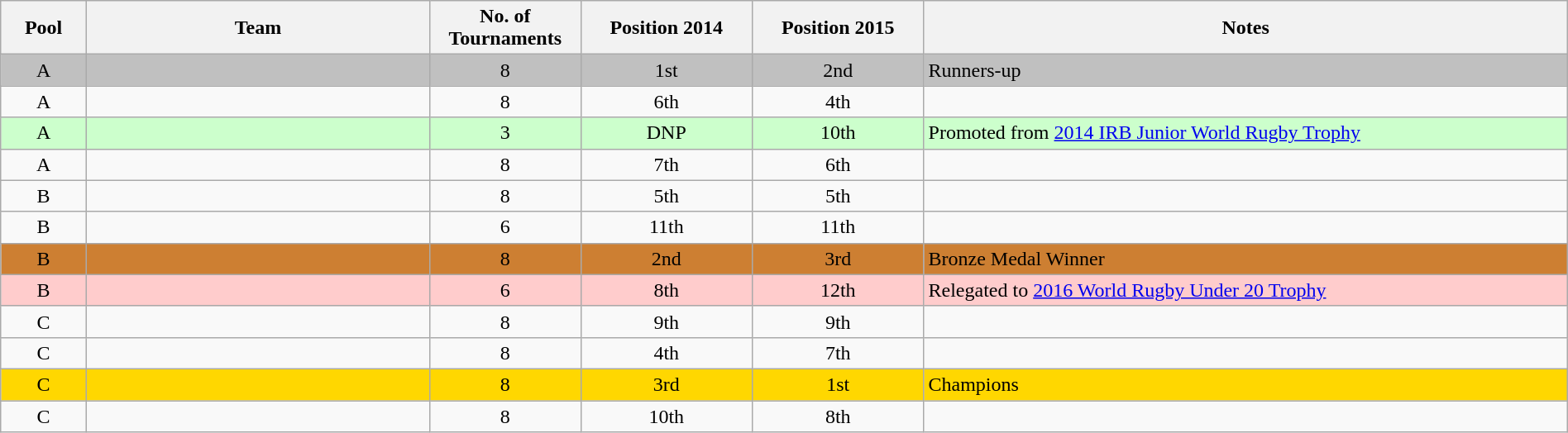<table class="wikitable sortable" style="width:100%;">
<tr>
<th width="4%">Pool</th>
<th width="16%">Team</th>
<th width="5%">No. of Tournaments</th>
<th width="8%">Position 2014</th>
<th width="8%">Position 2015</th>
<th width="30%">Notes</th>
</tr>
<tr bgcolor="#C0C0C0">
<td align=center>A</td>
<td></td>
<td align=center>8</td>
<td align=center>1st</td>
<td align=center>2nd</td>
<td>Runners-up</td>
</tr>
<tr>
<td align=center>A</td>
<td></td>
<td align=center>8</td>
<td align=center>6th</td>
<td align=center>4th</td>
<td></td>
</tr>
<tr bgcolor="#ccffcc">
<td align=center>A</td>
<td></td>
<td align=center>3</td>
<td align=center>DNP</td>
<td align=center>10th</td>
<td>Promoted from <a href='#'>2014 IRB Junior World Rugby Trophy</a></td>
</tr>
<tr>
<td align=center>A</td>
<td></td>
<td align=center>8</td>
<td align=center>7th</td>
<td align=center>6th</td>
<td></td>
</tr>
<tr>
<td align=center>B</td>
<td></td>
<td align=center>8</td>
<td align=center>5th</td>
<td align=center>5th</td>
<td></td>
</tr>
<tr>
<td align=center>B</td>
<td></td>
<td align=center>6</td>
<td align=center>11th</td>
<td align=center>11th</td>
<td></td>
</tr>
<tr bgcolor="#CD7F32">
<td align=center>B</td>
<td></td>
<td align=center>8</td>
<td align=center>2nd</td>
<td align=center>3rd</td>
<td>Bronze Medal Winner</td>
</tr>
<tr bgcolor="#ffcccc">
<td align=center>B</td>
<td></td>
<td align=center>6</td>
<td align=center>8th</td>
<td align=center>12th</td>
<td>Relegated to <a href='#'>2016 World Rugby Under 20 Trophy</a></td>
</tr>
<tr>
<td align=center>C</td>
<td></td>
<td align=center>8</td>
<td align=center>9th</td>
<td align=center>9th</td>
<td></td>
</tr>
<tr>
<td align=center>C</td>
<td></td>
<td align=center>8</td>
<td align=center>4th</td>
<td align=center>7th</td>
<td></td>
</tr>
<tr bgcolor="gold">
<td align=center>C</td>
<td></td>
<td align=center>8</td>
<td align=center>3rd</td>
<td align=center>1st</td>
<td>Champions</td>
</tr>
<tr>
<td align=center>C</td>
<td></td>
<td align=center>8</td>
<td align=center>10th</td>
<td align=center>8th</td>
<td></td>
</tr>
</table>
